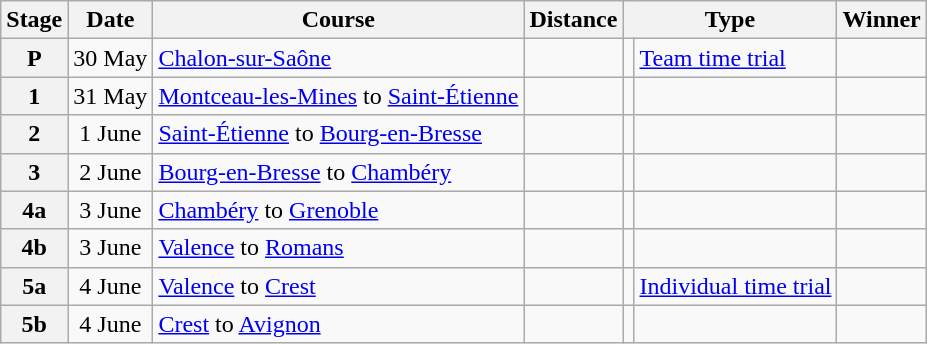<table class="wikitable">
<tr>
<th>Stage</th>
<th>Date</th>
<th>Course</th>
<th>Distance</th>
<th scope="col" colspan="2">Type</th>
<th>Winner</th>
</tr>
<tr>
<th scope="row" style="text-align:center;">P</th>
<td style="text-align:center;">30 May</td>
<td><a href='#'>Chalon-sur-Saône</a></td>
<td style="text-align:center;"></td>
<td></td>
<td><a href='#'>Team time trial</a></td>
<td></td>
</tr>
<tr>
<th scope="row" style="text-align:center;">1</th>
<td style="text-align:center;">31 May</td>
<td><a href='#'>Montceau-les-Mines</a> to <a href='#'>Saint-Étienne</a></td>
<td style="text-align:center;"></td>
<td></td>
<td></td>
<td></td>
</tr>
<tr>
<th scope="row" style="text-align:center;">2</th>
<td style="text-align:center;">1 June</td>
<td><a href='#'>Saint-Étienne</a> to <a href='#'>Bourg-en-Bresse</a></td>
<td style="text-align:center;"></td>
<td></td>
<td></td>
<td></td>
</tr>
<tr>
<th scope="row" style="text-align:center;">3</th>
<td style="text-align:center;">2 June</td>
<td><a href='#'>Bourg-en-Bresse</a> to <a href='#'>Chambéry</a></td>
<td style="text-align:center;"></td>
<td></td>
<td></td>
<td></td>
</tr>
<tr>
<th scope="row" style="text-align:center;">4a</th>
<td style="text-align:center;">3 June</td>
<td><a href='#'>Chambéry</a> to <a href='#'>Grenoble</a></td>
<td style="text-align:center;"></td>
<td></td>
<td></td>
<td></td>
</tr>
<tr>
<th scope="row" style="text-align:center;">4b</th>
<td style="text-align:center;">3 June</td>
<td><a href='#'>Valence</a> to <a href='#'>Romans</a></td>
<td style="text-align:center;"></td>
<td></td>
<td></td>
<td></td>
</tr>
<tr>
<th scope="row" style="text-align:center;">5a</th>
<td style="text-align:center;">4 June</td>
<td><a href='#'>Valence</a> to <a href='#'>Crest</a></td>
<td style="text-align:center;"></td>
<td></td>
<td><a href='#'>Individual time trial</a></td>
<td></td>
</tr>
<tr>
<th scope="row" style="text-align:center;">5b</th>
<td style="text-align:center;">4 June</td>
<td><a href='#'>Crest</a> to <a href='#'>Avignon</a></td>
<td style="text-align:center;"></td>
<td></td>
<td></td>
<td></td>
</tr>
</table>
